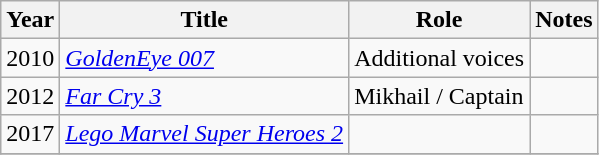<table class="wikitable sortable">
<tr>
<th>Year</th>
<th>Title</th>
<th>Role</th>
<th class="unsortable">Notes</th>
</tr>
<tr>
<td>2010</td>
<td><em><a href='#'>GoldenEye 007</a></em></td>
<td>Additional voices</td>
<td></td>
</tr>
<tr>
<td>2012</td>
<td><em><a href='#'>Far Cry 3</a></em></td>
<td>Mikhail / Captain</td>
<td></td>
</tr>
<tr>
<td>2017</td>
<td><em><a href='#'>Lego Marvel Super Heroes 2</a></em></td>
<td></td>
<td></td>
</tr>
<tr>
</tr>
</table>
